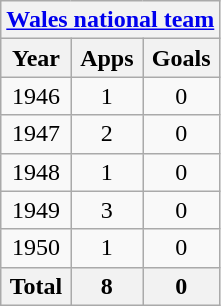<table class="wikitable" style="text-align:center">
<tr>
<th colspan=3><a href='#'>Wales national team</a></th>
</tr>
<tr>
<th>Year</th>
<th>Apps</th>
<th>Goals</th>
</tr>
<tr>
<td>1946</td>
<td>1</td>
<td>0</td>
</tr>
<tr>
<td>1947</td>
<td>2</td>
<td>0</td>
</tr>
<tr>
<td>1948</td>
<td>1</td>
<td>0</td>
</tr>
<tr>
<td>1949</td>
<td>3</td>
<td>0</td>
</tr>
<tr>
<td>1950</td>
<td>1</td>
<td>0</td>
</tr>
<tr>
<th>Total</th>
<th>8</th>
<th>0</th>
</tr>
</table>
